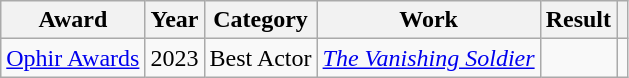<table class="wikitable plainrowheaders sortable">
<tr>
<th>Award</th>
<th>Year</th>
<th>Category</th>
<th>Work</th>
<th>Result</th>
<th class="unsortable"></th>
</tr>
<tr>
<td><a href='#'>Ophir Awards</a></td>
<td>2023</td>
<td>Best Actor</td>
<td><em><a href='#'>The Vanishing Soldier</a></em></td>
<td></td>
<td></td>
</tr>
</table>
